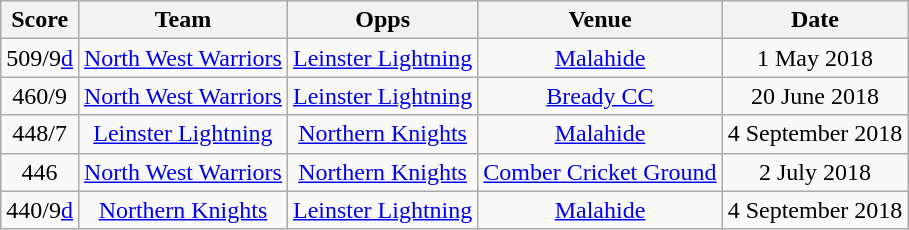<table class="wikitable" style="text-align:center;">
<tr>
<th>Score</th>
<th>Team</th>
<th>Opps</th>
<th>Venue</th>
<th>Date</th>
</tr>
<tr>
<td>509/9<a href='#'>d</a></td>
<td><a href='#'>North West Warriors</a></td>
<td><a href='#'>Leinster Lightning</a></td>
<td><a href='#'>Malahide</a></td>
<td>1 May 2018</td>
</tr>
<tr>
<td>460/9</td>
<td><a href='#'>North West Warriors</a></td>
<td><a href='#'>Leinster Lightning</a></td>
<td><a href='#'>Bready CC</a></td>
<td>20 June 2018</td>
</tr>
<tr>
<td>448/7</td>
<td><a href='#'>Leinster Lightning</a></td>
<td><a href='#'>Northern Knights</a></td>
<td><a href='#'>Malahide</a></td>
<td>4 September 2018</td>
</tr>
<tr>
<td>446</td>
<td><a href='#'>North West Warriors</a></td>
<td><a href='#'>Northern Knights</a></td>
<td><a href='#'>Comber Cricket Ground</a></td>
<td>2 July 2018</td>
</tr>
<tr>
<td>440/9<a href='#'>d</a></td>
<td><a href='#'>Northern Knights</a></td>
<td><a href='#'>Leinster Lightning</a></td>
<td><a href='#'>Malahide</a></td>
<td>4 September 2018</td>
</tr>
</table>
